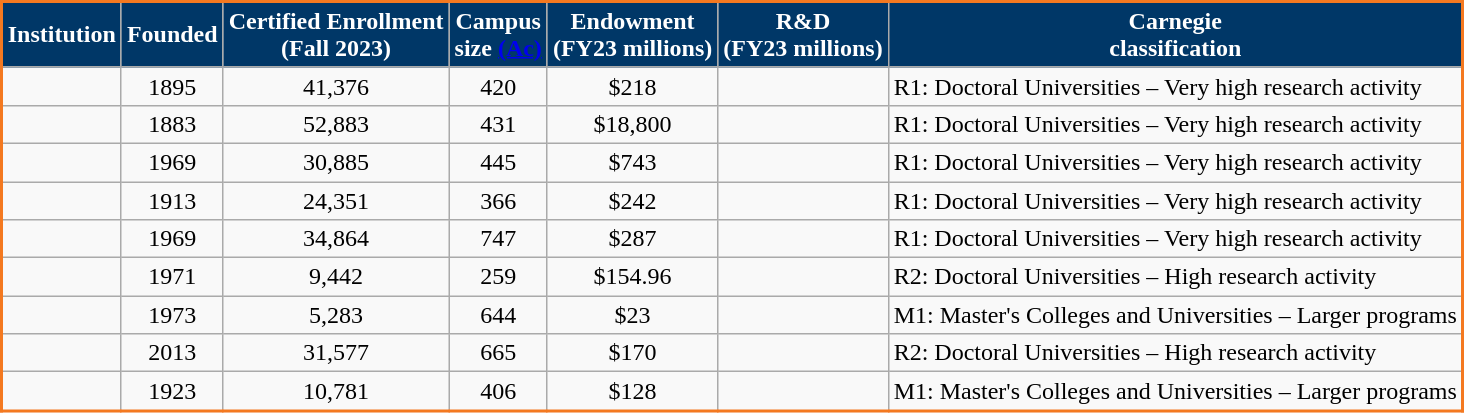<table class="wikitable sortable plainrowheaders" style="border:2px solid #F47920;">
<tr>
<th scope="col" style="background-color: #003767; color: white;">Institution</th>
<th scope="col" style="background-color: #003767; color: white;">Founded</th>
<th scope="col" style="background-color: #003767; color: white;">Certified Enrollment<br>(Fall 2023)</th>
<th scope="col" style="background-color: #003767; color: white;">Campus<br>size <a href='#'>(Ac)</a></th>
<th scope="col" style="background-color: #003767; color: white;">Endowment<br> (FY23 millions) <br></th>
<th scope="col" style="background-color: #003767; color: white;">R&D<br>(FY23 millions)</th>
<th scope="col" style="background-color: #003767; color: white;">Carnegie<br>classification</th>
</tr>
<tr>
<td></td>
<td align="center">1895</td>
<td align="center">41,376</td>
<td align="center">420</td>
<td align="center">$218</td>
<td align="center"></td>
<td>R1: Doctoral Universities – Very high research activity</td>
</tr>
<tr>
<td></td>
<td align="center">1883</td>
<td align="center">52,883</td>
<td align="center">431</td>
<td align="center">$18,800</td>
<td align="center"></td>
<td>R1: Doctoral Universities – Very high research activity</td>
</tr>
<tr>
<td></td>
<td align="center">1969</td>
<td align="center">30,885</td>
<td align="center">445</td>
<td align="center">$743</td>
<td align="center"></td>
<td>R1: Doctoral Universities – Very high research activity</td>
</tr>
<tr>
<td></td>
<td align="center">1913</td>
<td align="center">24,351</td>
<td align="center">366</td>
<td align="center">$242</td>
<td align="center"></td>
<td>R1: Doctoral Universities – Very high research activity</td>
</tr>
<tr>
<td></td>
<td align="center">1969</td>
<td align="center">34,864</td>
<td align="center">747</td>
<td align="center">$287</td>
<td align="center"></td>
<td>R1: Doctoral Universities – Very high research activity</td>
</tr>
<tr>
<td></td>
<td align="center">1971</td>
<td align="center">9,442</td>
<td align="center">259</td>
<td align="center">$154.96</td>
<td align="center"></td>
<td>R2: Doctoral Universities – High research activity</td>
</tr>
<tr>
<td></td>
<td align="center">1973</td>
<td align="center">5,283</td>
<td align="center">644</td>
<td align="center">$23</td>
<td align="center"></td>
<td>M1: Master's Colleges and Universities – Larger programs</td>
</tr>
<tr>
<td></td>
<td align="center">2013</td>
<td align="center">31,577</td>
<td align="center">665</td>
<td align="center">$170</td>
<td align="center"></td>
<td>R2: Doctoral Universities – High research activity</td>
</tr>
<tr>
<td></td>
<td align="center">1923</td>
<td align="center">10,781</td>
<td align="center">406</td>
<td align="center">$128</td>
<td align="center"></td>
<td>M1: Master's Colleges and Universities – Larger programs</td>
</tr>
</table>
